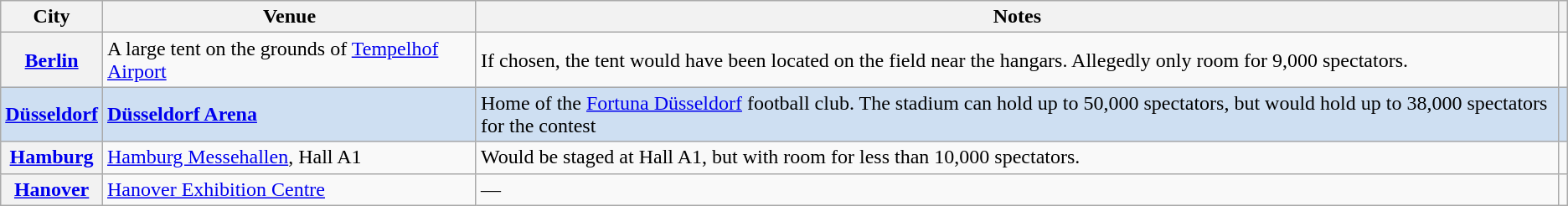<table class="wikitable plainrowheaders" style="text-align:left;">
<tr>
<th scope="col">City</th>
<th scope="col">Venue</th>
<th scope="col">Notes</th>
<th scope="col"></th>
</tr>
<tr>
<th scope="row"><a href='#'>Berlin</a></th>
<td>A large tent on the grounds of <a href='#'>Tempelhof Airport</a></td>
<td>If chosen, the tent would have been located on the field near the hangars. Allegedly only room for 9,000 spectators.</td>
<td></td>
</tr>
<tr style="background:#CEDFF2;">
<th scope="row" style="background:#CEDFF2; font-weight:bold;"><a href='#'>Düsseldorf</a></th>
<td><strong><a href='#'>Düsseldorf Arena</a></strong> </td>
<td>Home of the <a href='#'>Fortuna Düsseldorf</a> football club. The stadium can hold up to 50,000 spectators, but would hold up to 38,000 spectators for the contest</td>
<td></td>
</tr>
<tr>
<th scope="row"><a href='#'>Hamburg</a></th>
<td><a href='#'>Hamburg Messehallen</a>, Hall A1</td>
<td>Would be staged at Hall A1, but with room for less than 10,000 spectators.</td>
<td></td>
</tr>
<tr>
<th scope="row"><a href='#'>Hanover</a></th>
<td><a href='#'>Hanover Exhibition Centre</a></td>
<td>—</td>
<td></td>
</tr>
</table>
